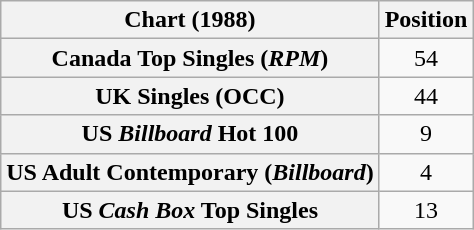<table class="wikitable sortable plainrowheaders" style="text-align:center">
<tr>
<th scope="col">Chart (1988)</th>
<th scope="col">Position</th>
</tr>
<tr>
<th scope="row">Canada Top Singles (<em>RPM</em>)</th>
<td>54</td>
</tr>
<tr>
<th scope="row">UK Singles (OCC)</th>
<td>44</td>
</tr>
<tr>
<th scope="row">US <em>Billboard</em> Hot 100</th>
<td>9</td>
</tr>
<tr>
<th scope="row">US Adult Contemporary (<em>Billboard</em>)</th>
<td>4</td>
</tr>
<tr>
<th scope="row">US <em>Cash Box</em> Top Singles</th>
<td>13</td>
</tr>
</table>
